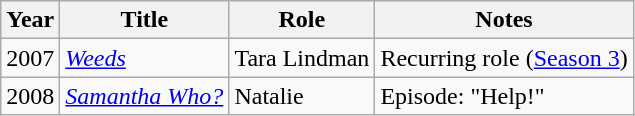<table class="wikitable">
<tr>
<th>Year</th>
<th>Title</th>
<th>Role</th>
<th class="unsortable">Notes</th>
</tr>
<tr>
<td>2007</td>
<td><em><a href='#'>Weeds</a></em></td>
<td>Tara Lindman</td>
<td>Recurring role (<a href='#'>Season 3</a>)</td>
</tr>
<tr>
<td>2008</td>
<td><em><a href='#'>Samantha Who?</a></em></td>
<td>Natalie</td>
<td>Episode: "Help!"</td>
</tr>
</table>
